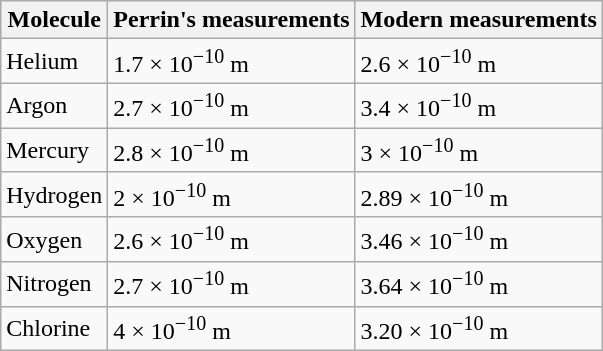<table class="wikitable">
<tr>
<th>Molecule</th>
<th>Perrin's measurements</th>
<th>Modern measurements</th>
</tr>
<tr>
<td>Helium</td>
<td>1.7 × 10<sup>−10</sup> m</td>
<td>2.6 × 10<sup>−10</sup> m</td>
</tr>
<tr>
<td>Argon</td>
<td>2.7 × 10<sup>−10</sup> m</td>
<td>3.4 × 10<sup>−10</sup> m</td>
</tr>
<tr>
<td>Mercury</td>
<td>2.8 × 10<sup>−10</sup> m</td>
<td>3 × 10<sup>−10</sup> m</td>
</tr>
<tr>
<td>Hydrogen</td>
<td>2 × 10<sup>−10</sup> m</td>
<td>2.89 × 10<sup>−10</sup> m</td>
</tr>
<tr>
<td>Oxygen</td>
<td>2.6 × 10<sup>−10</sup> m</td>
<td>3.46 × 10<sup>−10</sup> m</td>
</tr>
<tr>
<td>Nitrogen</td>
<td>2.7 × 10<sup>−10</sup> m</td>
<td>3.64 × 10<sup>−10</sup> m</td>
</tr>
<tr>
<td>Chlorine</td>
<td>4 × 10<sup>−10</sup> m</td>
<td>3.20 × 10<sup>−10</sup> m</td>
</tr>
</table>
